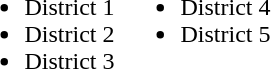<table border="0">
<tr>
<td valign="top"><br><ul><li>District 1</li><li>District 2</li><li>District 3</li></ul></td>
<td valign="top"><br><ul><li>District 4</li><li>District 5</li></ul></td>
</tr>
</table>
